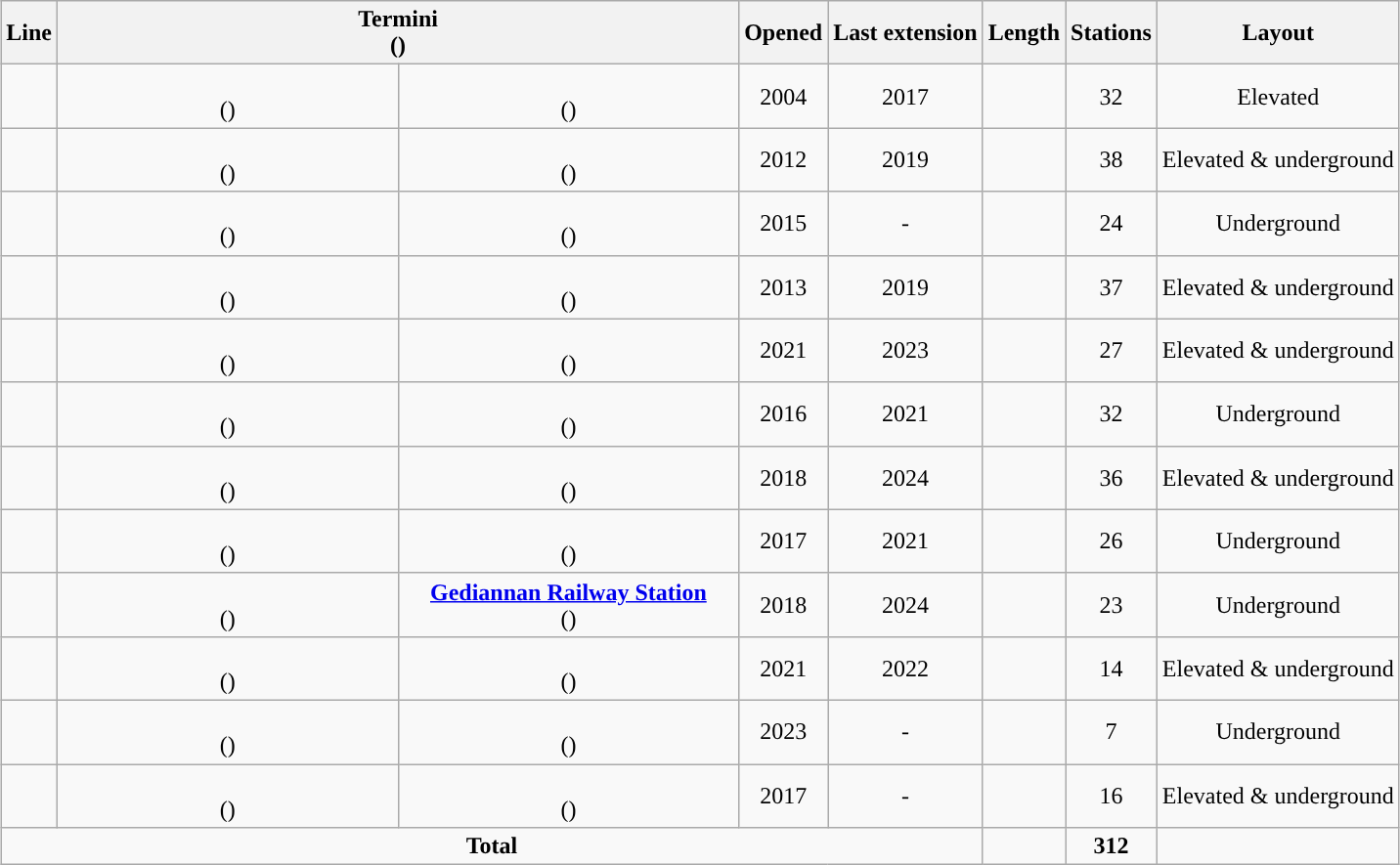<table class="wikitable" style="margin: 1em auto 1em auto;text-align:center">
<tr>
<th data-sort-type="text">Line</th>
<th class="unsortable" colspan="2">Termini<br>()</th>
<th>Opened</th>
<th>Last extension</th>
<th>Length</th>
<th>Stations</th>
<th>Layout</th>
</tr>
<tr>
<td style="text-align:center;"></td>
<td style="text-align:center; width:225px;"><strong></strong><br>()</td>
<td style="text-align:center; width:225px;"><strong></strong><br>()</td>
<td style="text-align:center;">2004</td>
<td style="text-align:center;">2017</td>
<td style="text-align:center;"></td>
<td style="text-align:center;">32</td>
<td style="text-align:center;">Elevated</td>
</tr>
<tr>
<td style="text-align:center;"></td>
<td style="text-align:center; width:225px;"><strong></strong><br>()</td>
<td style="text-align:center; width:225px;"><strong></strong><br>()</td>
<td style="text-align:center;">2012</td>
<td style="text-align:center;">2019</td>
<td style="text-align:center;"></td>
<td style="text-align:center;">38</td>
<td style="text-align:center;">Elevated & underground</td>
</tr>
<tr>
<td style="text-align:center;"></td>
<td style="text-align:center; width:225px;"><strong></strong><br>()</td>
<td style="text-align:center; width:225px;"><strong></strong><br>()</td>
<td style="text-align:center;">2015</td>
<td style="text-align:center;">-</td>
<td style="text-align:center;"></td>
<td style="text-align:center;">24</td>
<td style="text-align:center;">Underground</td>
</tr>
<tr>
<td style="text-align:center;"></td>
<td style="text-align:center; width:225px;"><strong></strong><br>()</td>
<td style="text-align:center; width:225px;"><strong></strong><br>()</td>
<td style="text-align:center;">2013</td>
<td style="text-align:center;">2019</td>
<td style="text-align:center;"></td>
<td style="text-align:center;">37</td>
<td style="text-align:center;">Elevated & underground</td>
</tr>
<tr>
<td style="text-align:center;"></td>
<td style="text-align:center; width:225px;"><strong></strong><br>()</td>
<td style="text-align:center; width:225px;"><strong></strong><br>()</td>
<td style="text-align:center;">2021</td>
<td style="text-align:center;">2023</td>
<td style="text-align:center;"></td>
<td style="text-align:center;">27</td>
<td style="text-align:center;">Elevated & underground</td>
</tr>
<tr>
<td style="text-align:center;"></td>
<td style="text-align:center; width:225px;"><strong></strong><br>()</td>
<td style="text-align:center; width:225px;"><strong></strong><br>()</td>
<td style="text-align:center;">2016</td>
<td style="text-align:center;">2021</td>
<td style="text-align:center;"></td>
<td style="text-align:center;">32</td>
<td style="text-align:center;">Underground</td>
</tr>
<tr>
<td style="text-align:center;"></td>
<td style="text-align:center; width:225px;"><strong></strong><br>()</td>
<td style="text-align:center; width:225px;"><strong></strong><br>()</td>
<td style="text-align:center;">2018</td>
<td style="text-align:center;">2024</td>
<td style="text-align:center;"></td>
<td style="text-align:center;">36</td>
<td style="text-align:center;">Elevated & underground</td>
</tr>
<tr>
<td style="text-align:center;"></td>
<td style="text-align:center; width:225px;"><strong></strong><br>()</td>
<td style="text-align:center; width:225px;"><strong></strong><br>()</td>
<td style="text-align:center;">2017</td>
<td style="text-align:center;">2021</td>
<td style="text-align:center;"></td>
<td style="text-align:center;">26</td>
<td style="text-align:center;">Underground</td>
</tr>
<tr>
<td style="text-align:center;"></td>
<td style="text-align:center; width:225px;"><strong></strong><br>()</td>
<td style="text-align:center; width:225px;"><strong><a href='#'>Gediannan Railway Station</a></strong><br>()</td>
<td style="text-align:center;">2018</td>
<td style="text-align:center;">2024</td>
<td style="text-align:center;"></td>
<td style="text-align:center;">23</td>
<td style="text-align:center;">Underground</td>
</tr>
<tr>
<td style="text-align:center;"></td>
<td style="text-align:center; width:225px;"><strong></strong><br>()</td>
<td style="text-align:center; width:225px;"><strong></strong><br>()</td>
<td style="text-align:center;">2021</td>
<td style="text-align:center;">2022</td>
<td style="text-align:center;"></td>
<td style="text-align:center;">14</td>
<td style="text-align:center;">Elevated & underground</td>
</tr>
<tr>
<td style="text-align:center;"></td>
<td style="text-align:center; width:225px;"><strong></strong><br>()</td>
<td style="text-align:center; width:225px;"><strong></strong><br>()</td>
<td style="text-align:center;">2023</td>
<td style="text-align:center;">-</td>
<td style="text-align:center;"></td>
<td style="text-align:center;">7</td>
<td style="text-align:center;">Underground</td>
</tr>
<tr>
<td style="text-align:center;"></td>
<td style="text-align:center; width:225px;"><strong></strong><br>()</td>
<td style="text-align:center; width:225px;"><strong></strong><br>()</td>
<td style="text-align:center;">2017</td>
<td style="text-align:center;">-</td>
<td style="text-align:center;"></td>
<td style="text-align:center;">16</td>
<td style="text-align:center;">Elevated & underground</td>
</tr>
<tr |->
<td style="text-align:center;" colspan="5"><strong>Total</strong></td>
<td style="text-align:center;"><strong></strong></td>
<td style="text-align:center;"><strong>312</strong></td>
<td></td>
</tr>
</table>
